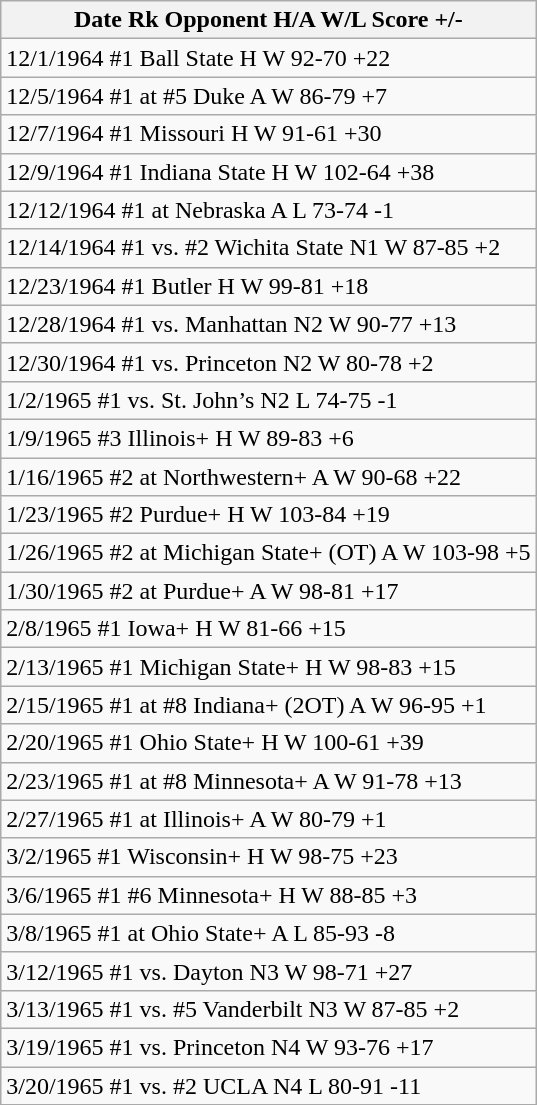<table class="wikitable">
<tr>
<th>Date Rk Opponent H/A W/L Score +/-</th>
</tr>
<tr>
<td>12/1/1964 #1 Ball State H W 92-70 +22</td>
</tr>
<tr>
<td>12/5/1964 #1 at #5 Duke A W 86-79 +7</td>
</tr>
<tr>
<td>12/7/1964 #1 Missouri H W 91-61 +30</td>
</tr>
<tr>
<td>12/9/1964 #1 Indiana State H W 102-64 +38</td>
</tr>
<tr>
<td>12/12/1964 #1 at Nebraska A L 73-74 -1</td>
</tr>
<tr>
<td>12/14/1964 #1 vs. #2 Wichita State N1 W 87-85 +2</td>
</tr>
<tr>
<td>12/23/1964 #1 Butler H W 99-81 +18</td>
</tr>
<tr>
<td>12/28/1964 #1 vs. Manhattan N2 W 90-77 +13</td>
</tr>
<tr>
<td>12/30/1964 #1 vs. Princeton N2 W 80-78 +2</td>
</tr>
<tr>
<td>1/2/1965 #1 vs. St. John’s N2 L 74-75 -1</td>
</tr>
<tr>
<td>1/9/1965 #3 Illinois+ H W 89-83 +6</td>
</tr>
<tr>
<td>1/16/1965 #2 at Northwestern+ A W 90-68 +22</td>
</tr>
<tr>
<td>1/23/1965 #2 Purdue+ H W 103-84 +19</td>
</tr>
<tr>
<td>1/26/1965 #2 at Michigan State+ (OT) A W 103-98 +5</td>
</tr>
<tr>
<td>1/30/1965 #2 at Purdue+ A W 98-81 +17</td>
</tr>
<tr>
<td>2/8/1965 #1 Iowa+ H W 81-66 +15</td>
</tr>
<tr>
<td>2/13/1965 #1 Michigan State+ H W 98-83 +15</td>
</tr>
<tr>
<td>2/15/1965 #1 at #8 Indiana+ (2OT) A W 96-95 +1</td>
</tr>
<tr>
<td>2/20/1965 #1 Ohio State+ H W 100-61 +39</td>
</tr>
<tr>
<td>2/23/1965 #1 at #8 Minnesota+ A W 91-78 +13</td>
</tr>
<tr>
<td>2/27/1965 #1 at Illinois+ A W 80-79 +1</td>
</tr>
<tr>
<td>3/2/1965 #1 Wisconsin+ H W 98-75 +23</td>
</tr>
<tr>
<td>3/6/1965 #1 #6 Minnesota+ H W 88-85 +3</td>
</tr>
<tr>
<td>3/8/1965 #1 at Ohio State+ A L 85-93 -8</td>
</tr>
<tr>
<td>3/12/1965 #1 vs. Dayton N3 W 98-71 +27</td>
</tr>
<tr>
<td>3/13/1965 #1 vs. #5 Vanderbilt N3 W 87-85 +2</td>
</tr>
<tr>
<td>3/19/1965 #1 vs. Princeton N4 W 93-76 +17</td>
</tr>
<tr>
<td>3/20/1965 #1 vs. #2 UCLA N4 L 80-91 -11</td>
</tr>
</table>
